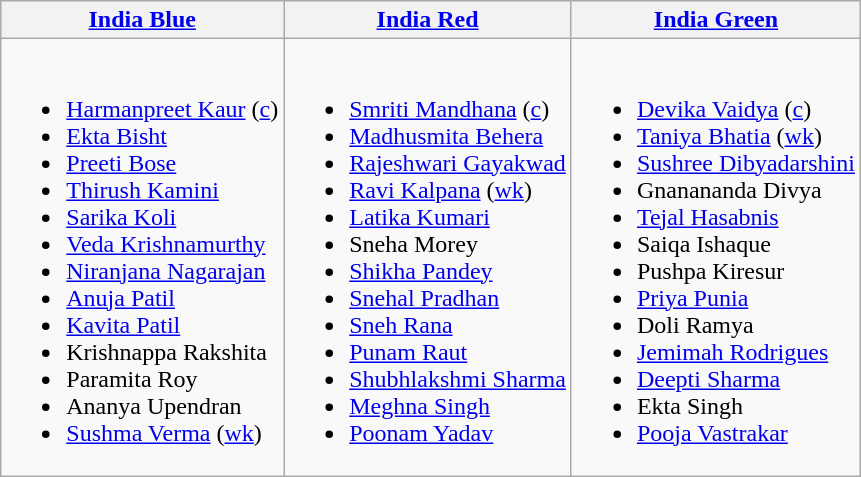<table class="wikitable">
<tr>
<th><a href='#'>India Blue</a></th>
<th><a href='#'>India Red</a></th>
<th><a href='#'>India Green</a></th>
</tr>
<tr>
<td><br><ul><li><a href='#'>Harmanpreet Kaur</a> (<a href='#'>c</a>)</li><li><a href='#'>Ekta Bisht</a></li><li><a href='#'>Preeti Bose</a></li><li><a href='#'>Thirush Kamini</a></li><li><a href='#'>Sarika Koli</a></li><li><a href='#'>Veda Krishnamurthy</a></li><li><a href='#'>Niranjana Nagarajan</a></li><li><a href='#'>Anuja Patil</a></li><li><a href='#'>Kavita Patil</a></li><li>Krishnappa Rakshita</li><li>Paramita Roy</li><li>Ananya Upendran</li><li><a href='#'>Sushma Verma</a> (<a href='#'>wk</a>)</li></ul></td>
<td><br><ul><li><a href='#'>Smriti Mandhana</a> (<a href='#'>c</a>)</li><li><a href='#'>Madhusmita Behera</a></li><li><a href='#'>Rajeshwari Gayakwad</a></li><li><a href='#'>Ravi Kalpana</a> (<a href='#'>wk</a>)</li><li><a href='#'>Latika Kumari</a></li><li>Sneha Morey</li><li><a href='#'>Shikha Pandey</a></li><li><a href='#'>Snehal Pradhan</a></li><li><a href='#'>Sneh Rana</a></li><li><a href='#'>Punam Raut</a></li><li><a href='#'>Shubhlakshmi Sharma</a></li><li><a href='#'>Meghna Singh</a></li><li><a href='#'>Poonam Yadav</a></li></ul></td>
<td><br><ul><li><a href='#'>Devika Vaidya</a> (<a href='#'>c</a>)</li><li><a href='#'>Taniya Bhatia</a> (<a href='#'>wk</a>)</li><li><a href='#'>Sushree Dibyadarshini</a></li><li>Gnanananda Divya</li><li><a href='#'>Tejal Hasabnis</a></li><li>Saiqa Ishaque</li><li>Pushpa Kiresur</li><li><a href='#'>Priya Punia</a></li><li>Doli Ramya</li><li><a href='#'>Jemimah Rodrigues</a></li><li><a href='#'>Deepti Sharma</a></li><li>Ekta Singh</li><li><a href='#'>Pooja Vastrakar</a></li></ul></td>
</tr>
</table>
